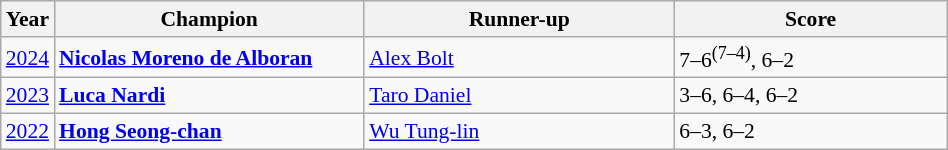<table class="wikitable" style="font-size:90%">
<tr>
<th>Year</th>
<th style="width:200px;">Champion</th>
<th style="width:200px;">Runner-up</th>
<th style="width:175px;">Score</th>
</tr>
<tr>
<td><a href='#'>2024</a></td>
<td> <strong><a href='#'>Nicolas Moreno de Alboran</a></strong></td>
<td> <a href='#'>Alex Bolt</a></td>
<td>7–6<sup>(7–4)</sup>, 6–2</td>
</tr>
<tr>
<td><a href='#'>2023</a></td>
<td> <strong><a href='#'>Luca Nardi</a></strong></td>
<td> <a href='#'>Taro Daniel</a></td>
<td>3–6, 6–4, 6–2</td>
</tr>
<tr>
<td><a href='#'>2022</a></td>
<td> <strong><a href='#'>Hong Seong-chan</a></strong></td>
<td> <a href='#'>Wu Tung-lin</a></td>
<td>6–3, 6–2</td>
</tr>
</table>
